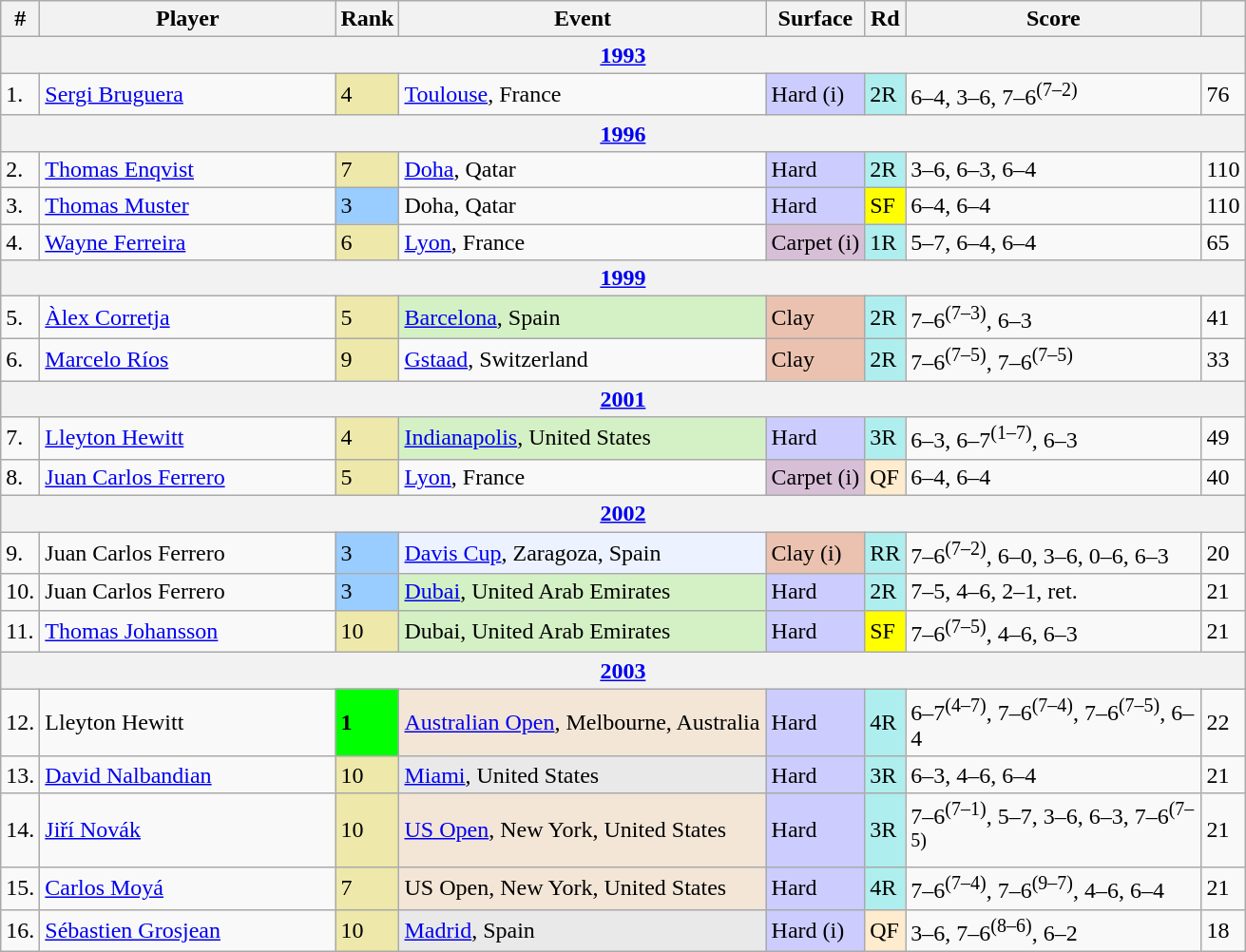<table class="wikitable sortable">
<tr>
<th>#</th>
<th width=200>Player</th>
<th>Rank</th>
<th width=250>Event</th>
<th>Surface</th>
<th>Rd</th>
<th width=200>Score</th>
<th></th>
</tr>
<tr>
<th colspan=8><a href='#'>1993</a></th>
</tr>
<tr>
<td>1.</td>
<td> <a href='#'>Sergi Bruguera</a></td>
<td bgcolor=EEE8AA>4</td>
<td><a href='#'>Toulouse</a>, France</td>
<td bgcolor=CCCCFF>Hard (i)</td>
<td bgcolor=afeeee>2R</td>
<td>6–4, 3–6, 7–6<sup>(7–2)</sup></td>
<td>76</td>
</tr>
<tr>
<th colspan=8><a href='#'>1996</a></th>
</tr>
<tr>
<td>2.</td>
<td> <a href='#'>Thomas Enqvist</a></td>
<td bgcolor=EEE8AA>7</td>
<td><a href='#'>Doha</a>, Qatar</td>
<td bgcolor=CCCCFF>Hard</td>
<td bgcolor=afeeee>2R</td>
<td>3–6, 6–3, 6–4</td>
<td>110</td>
</tr>
<tr>
<td>3.</td>
<td> <a href='#'>Thomas Muster</a></td>
<td bgcolor=99ccff>3</td>
<td>Doha, Qatar</td>
<td bgcolor=CCCCFF>Hard</td>
<td bgcolor=yellow>SF</td>
<td>6–4, 6–4</td>
<td>110</td>
</tr>
<tr>
<td>4.</td>
<td> <a href='#'>Wayne Ferreira</a></td>
<td bgcolor=EEE8AA>6</td>
<td><a href='#'>Lyon</a>, France</td>
<td bgcolor=thistle>Carpet (i)</td>
<td bgcolor=afeeee>1R</td>
<td>5–7, 6–4, 6–4</td>
<td>65</td>
</tr>
<tr>
<th colspan=8><a href='#'>1999</a></th>
</tr>
<tr>
<td>5.</td>
<td> <a href='#'>Àlex Corretja</a></td>
<td bgcolor=EEE8AA>5</td>
<td bgcolor=d4f1c5><a href='#'>Barcelona</a>, Spain</td>
<td bgcolor=#ebc2af>Clay</td>
<td bgcolor=afeeee>2R</td>
<td>7–6<sup>(7–3)</sup>, 6–3</td>
<td>41</td>
</tr>
<tr>
<td>6.</td>
<td> <a href='#'>Marcelo Ríos</a></td>
<td bgcolor=EEE8AA>9</td>
<td><a href='#'>Gstaad</a>, Switzerland</td>
<td bgcolor=#ebc2af>Clay</td>
<td bgcolor=afeeee>2R</td>
<td>7–6<sup>(7–5)</sup>, 7–6<sup>(7–5)</sup></td>
<td>33</td>
</tr>
<tr>
<th colspan=8><a href='#'>2001</a></th>
</tr>
<tr>
<td>7.</td>
<td> <a href='#'>Lleyton Hewitt</a></td>
<td bgcolor=EEE8AA>4</td>
<td bgcolor=d4f1c5><a href='#'>Indianapolis</a>, United States</td>
<td bgcolor=CCCCFF>Hard</td>
<td bgcolor=afeeee>3R</td>
<td>6–3, 6–7<sup>(1–7)</sup>, 6–3</td>
<td>49</td>
</tr>
<tr>
<td>8.</td>
<td> <a href='#'>Juan Carlos Ferrero</a></td>
<td bgcolor=EEE8AA>5</td>
<td><a href='#'>Lyon</a>, France</td>
<td bgcolor=thistle>Carpet (i)</td>
<td bgcolor=ffebcd>QF</td>
<td>6–4, 6–4</td>
<td>40</td>
</tr>
<tr>
<th colspan=8><a href='#'>2002</a></th>
</tr>
<tr>
<td>9.</td>
<td> Juan Carlos Ferrero</td>
<td bgcolor=99ccff>3</td>
<td bgcolor=ECF2FF><a href='#'>Davis Cup</a>, Zaragoza, Spain</td>
<td bgcolor=#ebc2af>Clay (i)</td>
<td bgcolor=afeeee>RR</td>
<td>7–6<sup>(7–2)</sup>, 6–0, 3–6, 0–6, 6–3</td>
<td>20</td>
</tr>
<tr>
<td>10.</td>
<td> Juan Carlos Ferrero</td>
<td bgcolor=99ccff>3</td>
<td bgcolor=d4f1c5><a href='#'>Dubai</a>, United Arab Emirates</td>
<td bgcolor=CCCCFF>Hard</td>
<td bgcolor=afeeee>2R</td>
<td>7–5, 4–6, 2–1, ret.</td>
<td>21</td>
</tr>
<tr>
<td>11.</td>
<td> <a href='#'>Thomas Johansson</a></td>
<td bgcolor=EEE8AA>10</td>
<td bgcolor=d4f1c5>Dubai, United Arab Emirates</td>
<td bgcolor=CCCCFF>Hard</td>
<td bgcolor=yellow>SF</td>
<td>7–6<sup>(7–5)</sup>, 4–6, 6–3</td>
<td>21</td>
</tr>
<tr>
<th colspan=8><a href='#'>2003</a></th>
</tr>
<tr>
<td>12.</td>
<td> Lleyton Hewitt</td>
<td bgcolor=lime><strong>1</strong></td>
<td bgcolor=f3e6d7><a href='#'>Australian Open</a>, Melbourne, Australia</td>
<td bgcolor=CCCCFF>Hard</td>
<td bgcolor=afeeee>4R</td>
<td>6–7<sup>(4–7)</sup>, 7–6<sup>(7–4)</sup>, 7–6<sup>(7–5)</sup>, 6–4</td>
<td>22</td>
</tr>
<tr>
<td>13.</td>
<td> <a href='#'>David Nalbandian</a></td>
<td bgcolor=EEE8AA>10</td>
<td bgcolor=e9e9e9><a href='#'>Miami</a>, United States</td>
<td bgcolor=CCCCFF>Hard</td>
<td bgcolor=afeeee>3R</td>
<td>6–3, 4–6, 6–4</td>
<td>21</td>
</tr>
<tr>
<td>14.</td>
<td> <a href='#'>Jiří Novák</a></td>
<td bgcolor=EEE8AA>10</td>
<td bgcolor=f3e6d7><a href='#'>US Open</a>, New York, United States</td>
<td bgcolor=CCCCFF>Hard</td>
<td bgcolor=afeeee>3R</td>
<td>7–6<sup>(7–1)</sup>, 5–7, 3–6, 6–3, 7–6<sup>(7–5)</sup></td>
<td>21</td>
</tr>
<tr>
<td>15.</td>
<td> <a href='#'>Carlos Moyá</a></td>
<td bgcolor=EEE8AA>7</td>
<td bgcolor=f3e6d7>US Open, New York, United States</td>
<td bgcolor=CCCCFF>Hard</td>
<td bgcolor=afeeee>4R</td>
<td>7–6<sup>(7–4)</sup>, 7–6<sup>(9–7)</sup>, 4–6, 6–4</td>
<td>21</td>
</tr>
<tr>
<td>16.</td>
<td> <a href='#'>Sébastien Grosjean</a></td>
<td bgcolor=EEE8AA>10</td>
<td bgcolor=e9e9e9><a href='#'>Madrid</a>, Spain</td>
<td bgcolor=CCCCFF>Hard (i)</td>
<td bgcolor=ffebcd>QF</td>
<td>3–6, 7–6<sup>(8–6)</sup>, 6–2</td>
<td>18</td>
</tr>
</table>
